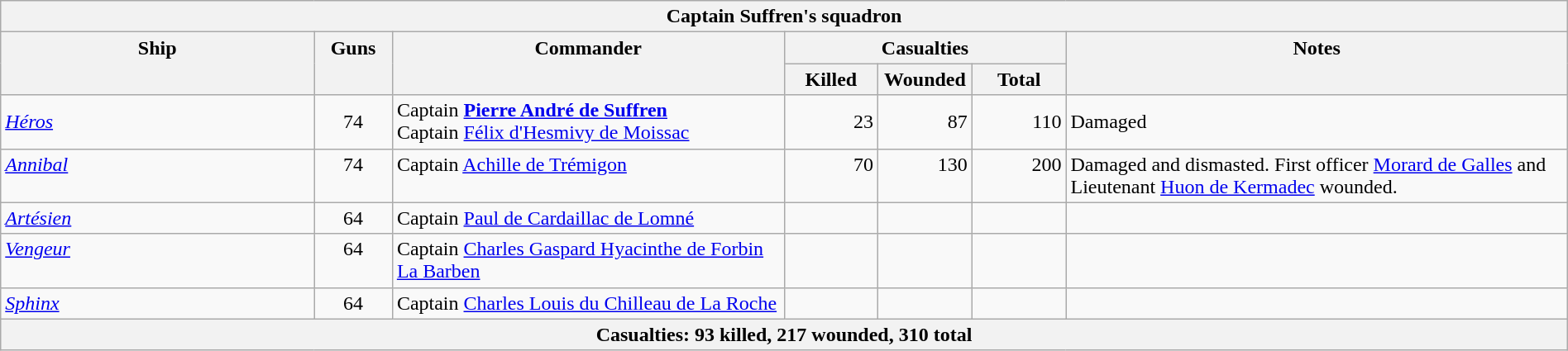<table class="wikitable" width=100%>
<tr valign="top">
<th colspan="8" bgcolor="white">Captain Suffren's squadron </th>
</tr>
<tr valign="top">
<th width=20%; align= center rowspan=2>Ship</th>
<th width=5%; align= center rowspan=2>Guns</th>
<th width=25%; align= center rowspan=2>Commander</th>
<th width=17%; align= center colspan=3>Casualties</th>
<th width=33%; align= center rowspan=2>Notes</th>
</tr>
<tr valign="top">
<th width=6%; align= center>Killed</th>
<th width=6%; align= center>Wounded</th>
<th width=6%; align= center>Total</th>
</tr>
<tr valign="center">
<td align= left><em><a href='#'>Héros</a></em></td>
<td align= center>74</td>
<td align= left>Captain <strong><a href='#'>Pierre André de Suffren</a></strong> <br>Captain <a href='#'>Félix d'Hesmivy de Moissac</a></td>
<td align= right>23</td>
<td align= right>87</td>
<td align= right>110 </td>
<td align= left>Damaged</td>
</tr>
<tr style="vertical-align:top;">
<td align= left><em><a href='#'>Annibal</a></em></td>
<td align= center>74</td>
<td align= left>Captain <a href='#'>Achille de Trémigon</a></td>
<td align= right>70</td>
<td align= right>130</td>
<td align= right>200 </td>
<td align= left>Damaged and dismasted. First officer <a href='#'>Morard de Galles</a> and Lieutenant <a href='#'>Huon de Kermadec</a> wounded.</td>
</tr>
<tr style="vertical-align:top;">
<td align= left><em><a href='#'>Artésien</a></em></td>
<td align= center>64</td>
<td align= left>Captain <a href='#'>Paul de Cardaillac de Lomné</a></td>
<td align= right></td>
<td align= right></td>
<td align= right></td>
<td align= left></td>
</tr>
<tr style="vertical-align:top;">
<td align= left><em><a href='#'>Vengeur</a></em></td>
<td align= center>64</td>
<td align= left>Captain <a href='#'>Charles Gaspard Hyacinthe de Forbin La Barben</a></td>
<td align= right></td>
<td align= right></td>
<td align= right></td>
<td align= left></td>
</tr>
<tr style="vertical-align:top;">
<td align= left><a href='#'><em>Sphinx</em></a></td>
<td align= center>64</td>
<td align= left>Captain <a href='#'>Charles Louis du Chilleau de La Roche</a></td>
<td align= right></td>
<td align= right></td>
<td align= right></td>
<td align= left></td>
</tr>
<tr style="vertical-align:top;">
<th colspan="11" bgcolor="white">Casualties: 93 killed, 217 wounded, 310 total </th>
</tr>
</table>
